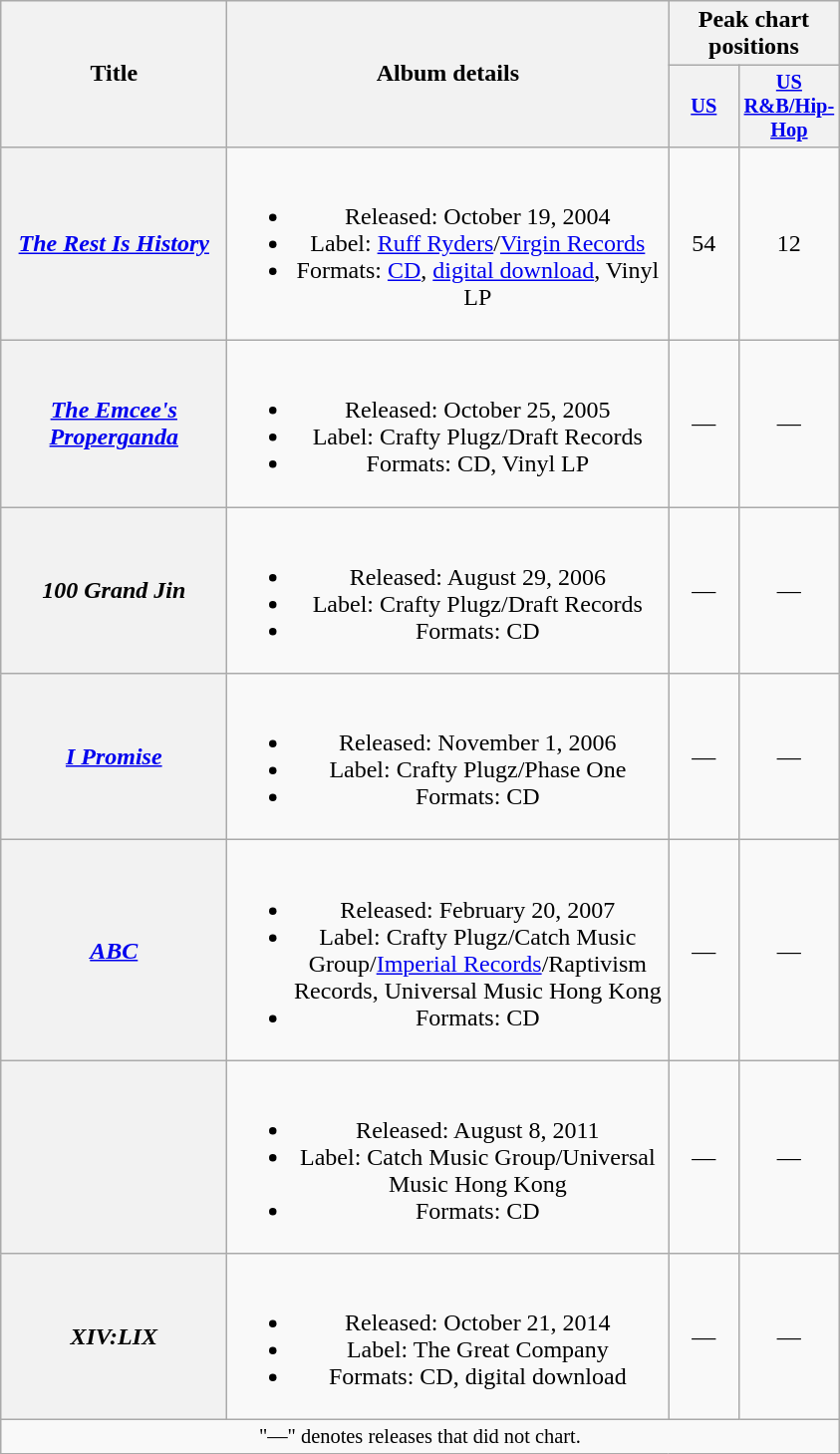<table class="wikitable plainrowheaders" style="text-align:center;" border="1">
<tr>
<th scope="col" rowspan="2" style="width:9em;">Title</th>
<th scope="col" rowspan="2" style="width:18em;">Album details</th>
<th scope="col" colspan="2">Peak chart positions</th>
</tr>
<tr>
<th scope="col" style="width:3em;font-size:85%;"><a href='#'>US</a><br></th>
<th scope="col" style="width:3em;font-size:85%;"><a href='#'>US R&B/Hip-Hop</a><br></th>
</tr>
<tr>
<th scope="row"><em><a href='#'>The Rest Is History</a></em></th>
<td><br><ul><li>Released: October 19, 2004</li><li>Label: <a href='#'>Ruff Ryders</a>/<a href='#'>Virgin Records</a></li><li>Formats: <a href='#'>CD</a>, <a href='#'>digital download</a>, Vinyl LP</li></ul></td>
<td>54</td>
<td>12</td>
</tr>
<tr>
<th scope="row"><em><a href='#'>The Emcee's Properganda</a></em></th>
<td><br><ul><li>Released: October 25, 2005</li><li>Label: Crafty Plugz/Draft Records</li><li>Formats: CD, Vinyl LP</li></ul></td>
<td>—</td>
<td>—</td>
</tr>
<tr>
<th scope="row"><em>100 Grand Jin</em></th>
<td><br><ul><li>Released: August 29, 2006</li><li>Label: Crafty Plugz/Draft Records</li><li>Formats: CD</li></ul></td>
<td>—</td>
<td>—</td>
</tr>
<tr>
<th scope="row"><em><a href='#'>I Promise</a></em></th>
<td><br><ul><li>Released: November 1, 2006</li><li>Label: Crafty Plugz/Phase One</li><li>Formats: CD</li></ul></td>
<td>—</td>
<td>—</td>
</tr>
<tr>
<th scope="row"><em><a href='#'>ABC</a></em></th>
<td><br><ul><li>Released: February 20, 2007</li><li>Label: Crafty Plugz/Catch Music Group/<a href='#'>Imperial Records</a>/Raptivism Records, Universal Music Hong Kong</li><li>Formats: CD</li></ul></td>
<td>—</td>
<td>—</td>
</tr>
<tr>
<th scope="row"></th>
<td><br><ul><li>Released: August 8, 2011</li><li>Label: Catch Music Group/Universal Music Hong Kong</li><li>Formats: CD</li></ul></td>
<td>—</td>
<td>—</td>
</tr>
<tr>
<th scope="row"><em>XIV:LIX</em></th>
<td><br><ul><li>Released: October 21, 2014</li><li>Label: The Great Company</li><li>Formats: CD, digital download</li></ul></td>
<td>—</td>
<td>—</td>
</tr>
<tr>
<td colspan="7" style="font-size:85%">"—" denotes releases that did not chart.</td>
</tr>
</table>
